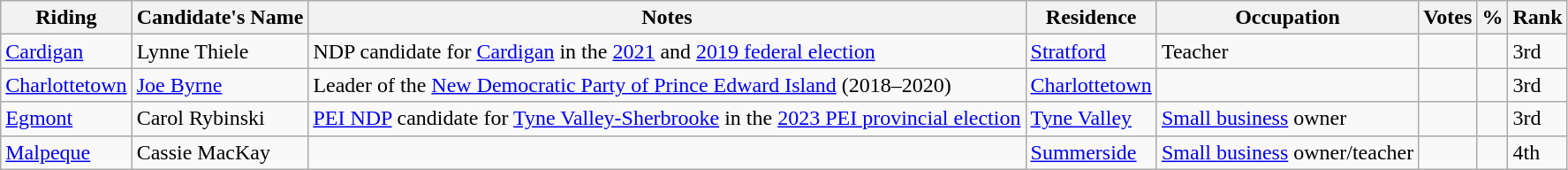<table class="wikitable sortable">
<tr>
<th>Riding<br></th>
<th>Candidate's Name</th>
<th>Notes</th>
<th>Residence</th>
<th>Occupation</th>
<th>Votes</th>
<th>%</th>
<th>Rank</th>
</tr>
<tr>
<td><a href='#'>Cardigan</a></td>
<td>Lynne Thiele</td>
<td>NDP candidate for <a href='#'>Cardigan</a> in the <a href='#'>2021</a> and <a href='#'>2019 federal election</a></td>
<td><a href='#'>Stratford</a></td>
<td>Teacher</td>
<td></td>
<td></td>
<td>3rd</td>
</tr>
<tr>
<td><a href='#'>Charlottetown</a></td>
<td><a href='#'>Joe Byrne</a></td>
<td>Leader of the <a href='#'>New Democratic Party of Prince Edward Island</a> (2018–2020)</td>
<td><a href='#'>Charlottetown</a></td>
<td></td>
<td></td>
<td></td>
<td>3rd</td>
</tr>
<tr>
<td><a href='#'>Egmont</a></td>
<td>Carol Rybinski</td>
<td><a href='#'>PEI NDP</a> candidate for <a href='#'>Tyne Valley-Sherbrooke</a> in the <a href='#'>2023 PEI provincial election</a></td>
<td><a href='#'>Tyne Valley</a></td>
<td><a href='#'>Small business</a> owner</td>
<td></td>
<td></td>
<td>3rd</td>
</tr>
<tr>
<td><a href='#'>Malpeque</a></td>
<td>Cassie MacKay</td>
<td></td>
<td><a href='#'>Summerside</a></td>
<td><a href='#'>Small business</a> owner/teacher</td>
<td></td>
<td></td>
<td>4th</td>
</tr>
</table>
